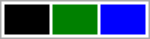<table style=" width: 100px; border: 1px solid #aaaaaa">
<tr>
<td style="background-color:black"> </td>
<td style="background-color:green"> </td>
<td style="background-color:blue"> </td>
</tr>
</table>
